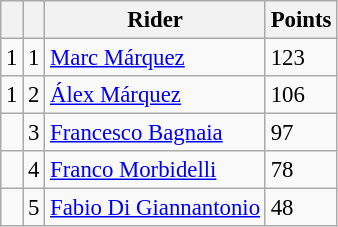<table class="wikitable" style="font-size: 95%;">
<tr>
<th></th>
<th></th>
<th>Rider</th>
<th>Points</th>
</tr>
<tr>
<td> 1</td>
<td align=center>1</td>
<td> <a href='#'>Marc Márquez</a></td>
<td align=left>123</td>
</tr>
<tr>
<td> 1</td>
<td align=center>2</td>
<td> <a href='#'>Álex Márquez</a></td>
<td align=left>106</td>
</tr>
<tr>
<td></td>
<td align=center>3</td>
<td> <a href='#'>Francesco Bagnaia</a></td>
<td align=left>97</td>
</tr>
<tr>
<td></td>
<td align=center>4</td>
<td> <a href='#'>Franco Morbidelli</a></td>
<td align=left>78</td>
</tr>
<tr>
<td></td>
<td align=center>5</td>
<td> <a href='#'>Fabio Di Giannantonio</a></td>
<td align=left>48</td>
</tr>
</table>
